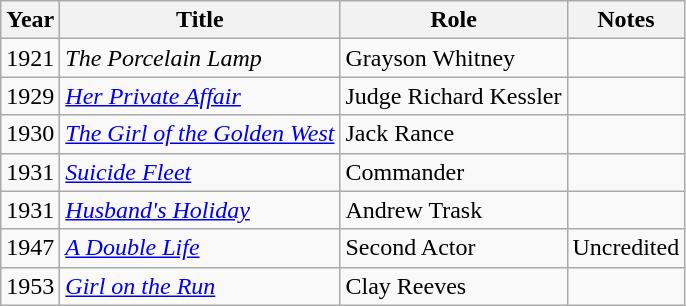<table class="wikitable">
<tr>
<th>Year</th>
<th>Title</th>
<th>Role</th>
<th>Notes</th>
</tr>
<tr>
<td>1921</td>
<td><em>The Porcelain Lamp</em></td>
<td>Grayson Whitney</td>
<td></td>
</tr>
<tr>
<td>1929</td>
<td><em><a href='#'>Her Private Affair</a></em></td>
<td>Judge Richard Kessler</td>
<td></td>
</tr>
<tr>
<td>1930</td>
<td><em><a href='#'>The Girl of the Golden West</a></em></td>
<td>Jack Rance</td>
<td></td>
</tr>
<tr>
<td>1931</td>
<td><em><a href='#'>Suicide Fleet</a></em></td>
<td>Commander</td>
<td></td>
</tr>
<tr>
<td>1931</td>
<td><em><a href='#'>Husband's Holiday</a></em></td>
<td>Andrew Trask</td>
<td></td>
</tr>
<tr>
<td>1947</td>
<td><em><a href='#'>A Double Life</a></em></td>
<td>Second Actor</td>
<td>Uncredited</td>
</tr>
<tr>
<td>1953</td>
<td><em><a href='#'>Girl on the Run</a></em></td>
<td>Clay Reeves</td>
<td></td>
</tr>
</table>
